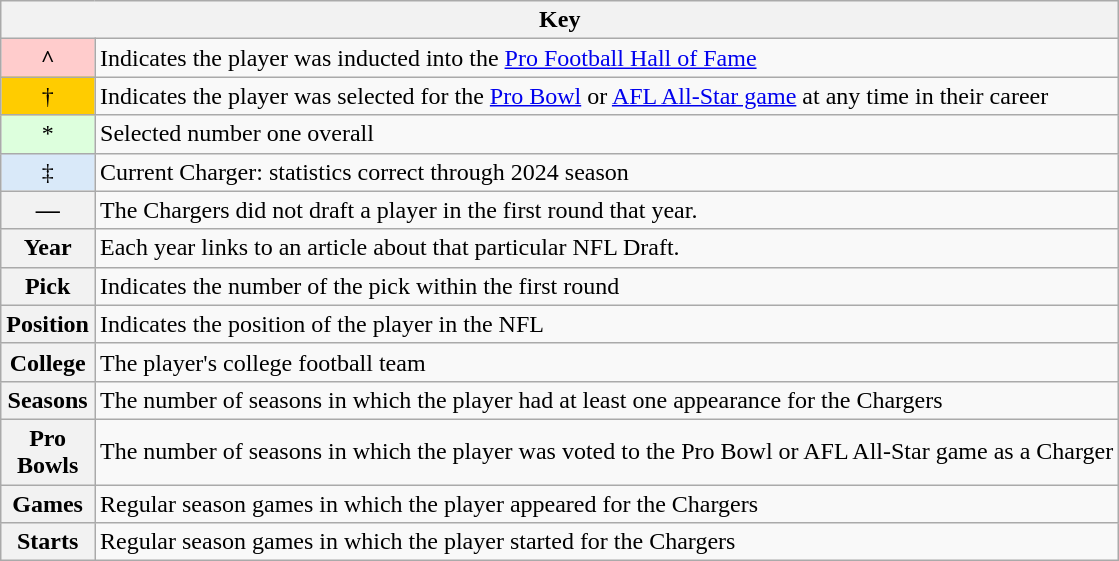<table class="wikitable mw-collapsible mw-collapsed">
<tr>
<th scope="colgroup" colspan="2">Key</th>
</tr>
<tr>
<th scope="row" style="background:#FFCCCC">^</th>
<td>Indicates the player was inducted into the <a href='#'>Pro Football Hall of Fame</a></td>
</tr>
<tr>
<td style="background-color:#FFCC00; border:1px solid #aaaaaa; width:2em;" align=center>†</td>
<td>Indicates the player was selected for the <a href='#'>Pro Bowl</a> or <a href='#'>AFL All-Star game</a> at any time in their career</td>
</tr>
<tr>
<td style="background-color:#DDFFDD; border:1px solid #aaaaaa; width:2em;" align=center>*</td>
<td>Selected number one overall</td>
</tr>
<tr>
<td style="background-color:#d9e9f9; border:1px solid #aaaaaa; width:2em;" align=center>‡</td>
<td>Current Charger: statistics correct through 2024 season</td>
</tr>
<tr>
<th scope="row">—</th>
<td>The Chargers did not draft a player in the first round that year.</td>
</tr>
<tr>
<th scope="row">Year</th>
<td>Each year links to an article about that particular NFL Draft.</td>
</tr>
<tr>
<th scope="row">Pick</th>
<td>Indicates the number of the pick within the first round</td>
</tr>
<tr>
<th scope="row">Position</th>
<td>Indicates the position of the player in the NFL</td>
</tr>
<tr>
<th scope="row">College</th>
<td>The player's college football team</td>
</tr>
<tr>
<th scope="row">Seasons</th>
<td>The number of seasons in which the player had at least one appearance for the Chargers</td>
</tr>
<tr>
<th scope="row">Pro Bowls</th>
<td>The number of seasons in which the player was voted to the Pro Bowl or AFL All-Star game as a Charger</td>
</tr>
<tr>
<th scope="row">Games</th>
<td>Regular season games in which the player appeared for the Chargers</td>
</tr>
<tr>
<th scope="row">Starts</th>
<td>Regular season games in which the player started for the Chargers</td>
</tr>
</table>
